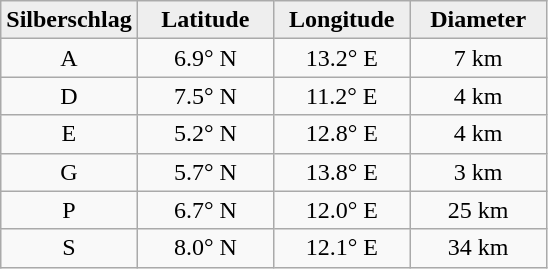<table class="wikitable">
<tr>
<th width="25%" style="background:#eeeeee;">Silberschlag</th>
<th width="25%" style="background:#eeeeee;">Latitude</th>
<th width="25%" style="background:#eeeeee;">Longitude</th>
<th width="25%" style="background:#eeeeee;">Diameter</th>
</tr>
<tr>
<td align="center">A</td>
<td align="center">6.9° N</td>
<td align="center">13.2° E</td>
<td align="center">7 km</td>
</tr>
<tr>
<td align="center">D</td>
<td align="center">7.5° N</td>
<td align="center">11.2° E</td>
<td align="center">4 km</td>
</tr>
<tr>
<td align="center">E</td>
<td align="center">5.2° N</td>
<td align="center">12.8° E</td>
<td align="center">4 km</td>
</tr>
<tr>
<td align="center">G</td>
<td align="center">5.7° N</td>
<td align="center">13.8° E</td>
<td align="center">3 km</td>
</tr>
<tr>
<td align="center">P</td>
<td align="center">6.7° N</td>
<td align="center">12.0° E</td>
<td align="center">25 km</td>
</tr>
<tr>
<td align="center">S</td>
<td align="center">8.0° N</td>
<td align="center">12.1° E</td>
<td align="center">34 km</td>
</tr>
</table>
